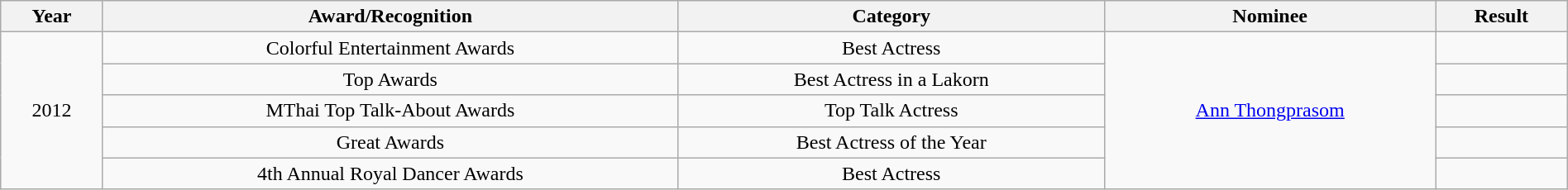<table class="wikitable" style="text-align:center; font-size:100%; line-height:18px;"  width="100%">
<tr>
<th>Year</th>
<th>Award/Recognition</th>
<th>Category</th>
<th>Nominee</th>
<th>Result</th>
</tr>
<tr>
<td rowspan="5">2012</td>
<td>Colorful Entertainment Awards</td>
<td>Best Actress</td>
<td rowspan="5"><a href='#'>Ann Thongprasom</a></td>
<td></td>
</tr>
<tr>
<td>Top Awards</td>
<td>Best Actress in a Lakorn</td>
<td></td>
</tr>
<tr>
<td>MThai Top Talk-About Awards</td>
<td>Top Talk Actress</td>
<td></td>
</tr>
<tr>
<td>Great Awards</td>
<td>Best Actress of the Year</td>
<td></td>
</tr>
<tr>
<td>4th Annual Royal Dancer Awards</td>
<td>Best Actress</td>
<td></td>
</tr>
</table>
